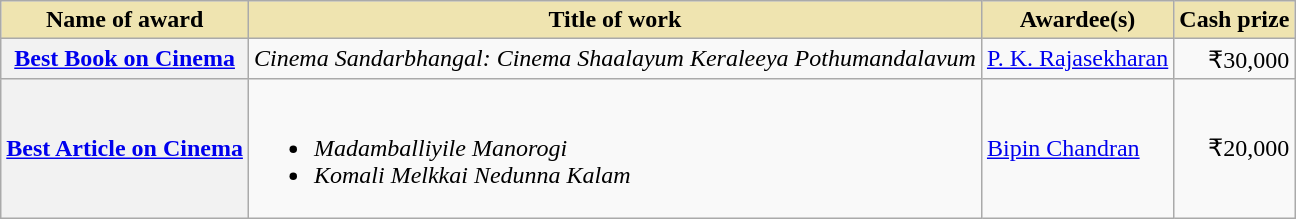<table class="wikitable plainrowheaders">
<tr>
<th style="background-color:#EFE4B0;">Name of award</th>
<th style="background-color:#EFE4B0;">Title of work</th>
<th style="background-color:#EFE4B0;">Awardee(s)</th>
<th style="background-color:#EFE4B0;">Cash prize</th>
</tr>
<tr>
<th scope="row"><a href='#'>Best Book on Cinema</a></th>
<td><em>Cinema Sandarbhangal: Cinema Shaalayum Keraleeya Pothumandalavum</em></td>
<td><a href='#'>P. K. Rajasekharan</a></td>
<td align="right">₹30,000</td>
</tr>
<tr>
<th scope="row"><a href='#'>Best Article on Cinema</a></th>
<td><br><ul><li><em>Madamballiyile Manorogi</em></li><li><em>Komali Melkkai Nedunna Kalam</em></li></ul></td>
<td><a href='#'>Bipin Chandran</a></td>
<td align="right">₹20,000</td>
</tr>
</table>
